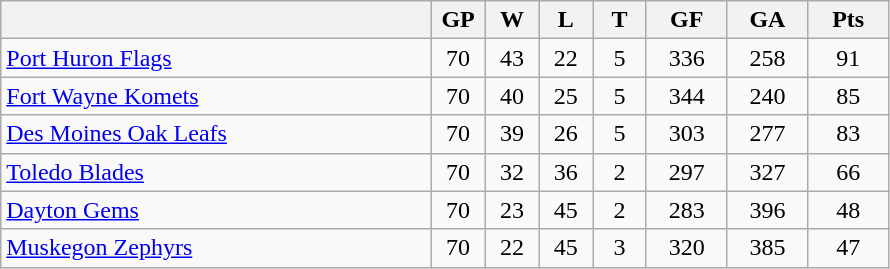<table class="wikitable">
<tr>
<th width="40%"></th>
<th width="5%">GP</th>
<th width="5%">W</th>
<th width="5%">L</th>
<th width="5%">T</th>
<th width="7.5%">GF</th>
<th width="7.5%">GA</th>
<th width="7.5%">Pts</th>
</tr>
<tr align="center">
<td align="left"><a href='#'>Port Huron Flags</a></td>
<td>70</td>
<td>43</td>
<td>22</td>
<td>5</td>
<td>336</td>
<td>258</td>
<td>91</td>
</tr>
<tr align="center">
<td align="left"><a href='#'>Fort Wayne Komets</a></td>
<td>70</td>
<td>40</td>
<td>25</td>
<td>5</td>
<td>344</td>
<td>240</td>
<td>85</td>
</tr>
<tr align="center">
<td align="left"><a href='#'>Des Moines Oak Leafs</a></td>
<td>70</td>
<td>39</td>
<td>26</td>
<td>5</td>
<td>303</td>
<td>277</td>
<td>83</td>
</tr>
<tr align="center">
<td align="left"><a href='#'>Toledo Blades</a></td>
<td>70</td>
<td>32</td>
<td>36</td>
<td>2</td>
<td>297</td>
<td>327</td>
<td>66</td>
</tr>
<tr align="center">
<td align="left"><a href='#'>Dayton Gems</a></td>
<td>70</td>
<td>23</td>
<td>45</td>
<td>2</td>
<td>283</td>
<td>396</td>
<td>48</td>
</tr>
<tr align="center">
<td align="left"><a href='#'>Muskegon Zephyrs</a></td>
<td>70</td>
<td>22</td>
<td>45</td>
<td>3</td>
<td>320</td>
<td>385</td>
<td>47</td>
</tr>
</table>
